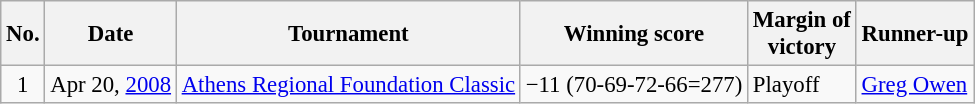<table class="wikitable" style="font-size:95%;">
<tr>
<th>No.</th>
<th>Date</th>
<th>Tournament</th>
<th>Winning score</th>
<th>Margin of<br>victory</th>
<th>Runner-up</th>
</tr>
<tr>
<td align=center>1</td>
<td>Apr 20, <a href='#'>2008</a></td>
<td><a href='#'>Athens Regional Foundation Classic</a></td>
<td>−11 (70-69-72-66=277)</td>
<td>Playoff</td>
<td> <a href='#'>Greg Owen</a></td>
</tr>
</table>
